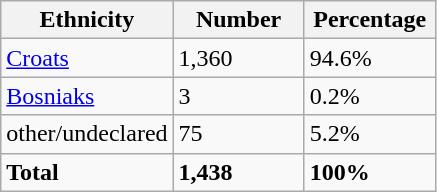<table class="wikitable">
<tr>
<th width="100px">Ethnicity</th>
<th width="80px">Number</th>
<th width="80px">Percentage</th>
</tr>
<tr>
<td><a href='#'>Croats</a></td>
<td>1,360</td>
<td>94.6%</td>
</tr>
<tr>
<td><a href='#'>Bosniaks</a></td>
<td>3</td>
<td>0.2%</td>
</tr>
<tr>
<td>other/undeclared</td>
<td>75</td>
<td>5.2%</td>
</tr>
<tr>
<td><strong>Total</strong></td>
<td><strong>1,438</strong></td>
<td><strong>100%</strong></td>
</tr>
</table>
